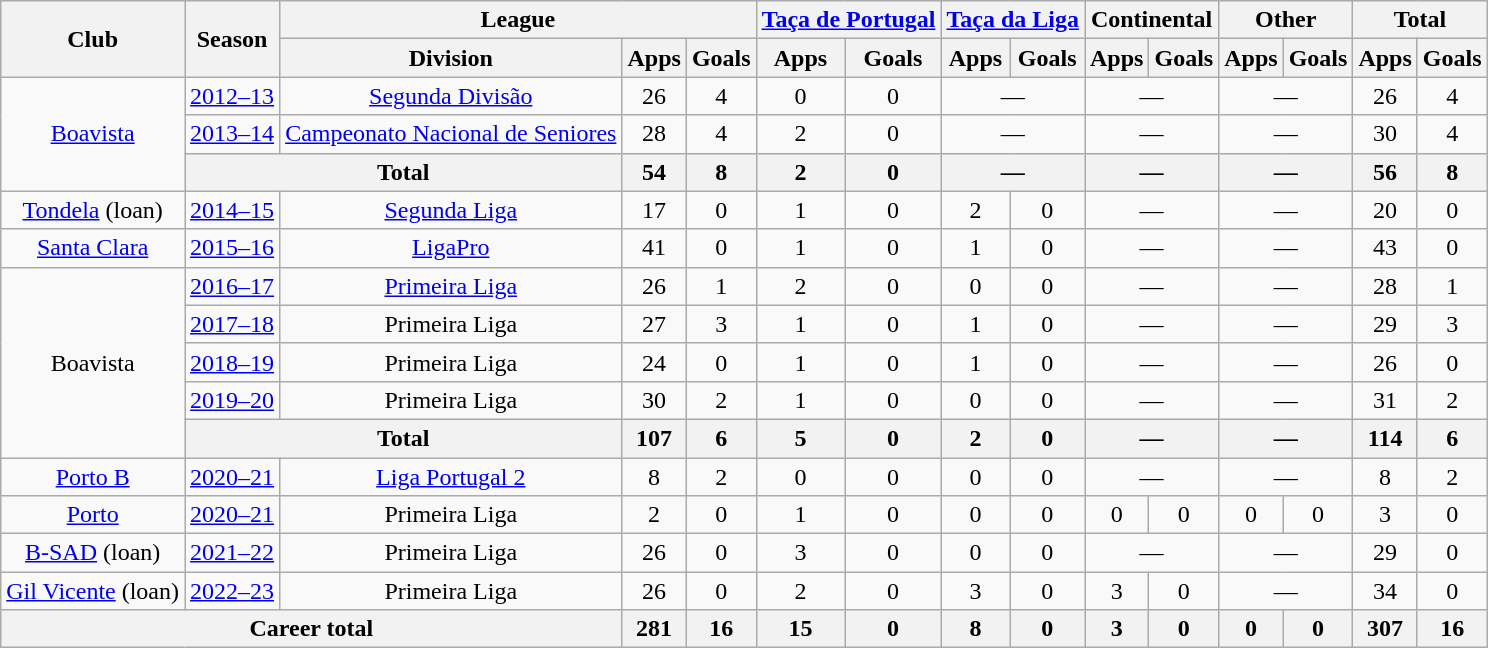<table class="wikitable" style="text-align:center">
<tr>
<th rowspan="2">Club</th>
<th rowspan="2">Season</th>
<th colspan="3">League</th>
<th colspan="2"><a href='#'>Taça de Portugal</a></th>
<th colspan="2"><a href='#'>Taça da Liga</a></th>
<th colspan="2">Continental</th>
<th colspan="2">Other</th>
<th colspan="2">Total</th>
</tr>
<tr>
<th>Division</th>
<th>Apps</th>
<th>Goals</th>
<th>Apps</th>
<th>Goals</th>
<th>Apps</th>
<th>Goals</th>
<th>Apps</th>
<th>Goals</th>
<th>Apps</th>
<th>Goals</th>
<th>Apps</th>
<th>Goals</th>
</tr>
<tr>
<td rowspan="3"><a href='#'>Boavista</a></td>
<td><a href='#'>2012–13</a></td>
<td><a href='#'>Segunda Divisão</a></td>
<td>26</td>
<td>4</td>
<td>0</td>
<td>0</td>
<td colspan="2">—</td>
<td colspan="2">—</td>
<td colspan="2">—</td>
<td>26</td>
<td>4</td>
</tr>
<tr>
<td><a href='#'>2013–14</a></td>
<td><a href='#'>Campeonato Nacional de Seniores</a></td>
<td>28</td>
<td>4</td>
<td>2</td>
<td>0</td>
<td colspan="2">—</td>
<td colspan="2">—</td>
<td colspan="2">—</td>
<td>30</td>
<td>4</td>
</tr>
<tr>
<th colspan="2">Total</th>
<th>54</th>
<th>8</th>
<th>2</th>
<th>0</th>
<th colspan="2">—</th>
<th colspan="2">—</th>
<th colspan="2">—</th>
<th>56</th>
<th>8</th>
</tr>
<tr>
<td><a href='#'>Tondela</a> (loan)</td>
<td><a href='#'>2014–15</a></td>
<td><a href='#'>Segunda Liga</a></td>
<td>17</td>
<td>0</td>
<td>1</td>
<td>0</td>
<td>2</td>
<td>0</td>
<td colspan="2">—</td>
<td colspan="2">—</td>
<td>20</td>
<td>0</td>
</tr>
<tr>
<td><a href='#'>Santa Clara</a></td>
<td><a href='#'>2015–16</a></td>
<td><a href='#'>LigaPro</a></td>
<td>41</td>
<td>0</td>
<td>1</td>
<td>0</td>
<td>1</td>
<td>0</td>
<td colspan="2">—</td>
<td colspan="2">—</td>
<td>43</td>
<td>0</td>
</tr>
<tr>
<td rowspan="5">Boavista</td>
<td><a href='#'>2016–17</a></td>
<td><a href='#'>Primeira Liga</a></td>
<td>26</td>
<td>1</td>
<td>2</td>
<td>0</td>
<td>0</td>
<td>0</td>
<td colspan="2">—</td>
<td colspan="2">—</td>
<td>28</td>
<td>1</td>
</tr>
<tr>
<td><a href='#'>2017–18</a></td>
<td>Primeira Liga</td>
<td>27</td>
<td>3</td>
<td>1</td>
<td>0</td>
<td>1</td>
<td>0</td>
<td colspan="2">—</td>
<td colspan="2">—</td>
<td>29</td>
<td>3</td>
</tr>
<tr>
<td><a href='#'>2018–19</a></td>
<td>Primeira Liga</td>
<td>24</td>
<td>0</td>
<td>1</td>
<td>0</td>
<td>1</td>
<td>0</td>
<td colspan="2">—</td>
<td colspan="2">—</td>
<td>26</td>
<td>0</td>
</tr>
<tr>
<td><a href='#'>2019–20</a></td>
<td>Primeira Liga</td>
<td>30</td>
<td>2</td>
<td>1</td>
<td>0</td>
<td>0</td>
<td>0</td>
<td colspan="2">—</td>
<td colspan="2">—</td>
<td>31</td>
<td>2</td>
</tr>
<tr>
<th colspan="2">Total</th>
<th>107</th>
<th>6</th>
<th>5</th>
<th>0</th>
<th>2</th>
<th>0</th>
<th colspan="2">—</th>
<th colspan="2">—</th>
<th>114</th>
<th>6</th>
</tr>
<tr>
<td><a href='#'>Porto B</a></td>
<td><a href='#'>2020–21</a></td>
<td><a href='#'>Liga Portugal 2</a></td>
<td>8</td>
<td>2</td>
<td>0</td>
<td>0</td>
<td>0</td>
<td>0</td>
<td colspan="2">—</td>
<td colspan="2">—</td>
<td>8</td>
<td>2</td>
</tr>
<tr>
<td><a href='#'>Porto</a></td>
<td><a href='#'>2020–21</a></td>
<td>Primeira Liga</td>
<td>2</td>
<td>0</td>
<td>1</td>
<td>0</td>
<td>0</td>
<td>0</td>
<td>0</td>
<td>0</td>
<td>0</td>
<td>0</td>
<td>3</td>
<td>0</td>
</tr>
<tr>
<td><a href='#'>B-SAD</a> (loan)</td>
<td><a href='#'>2021–22</a></td>
<td>Primeira Liga</td>
<td>26</td>
<td>0</td>
<td>3</td>
<td>0</td>
<td>0</td>
<td>0</td>
<td colspan="2">—</td>
<td colspan="2">—</td>
<td>29</td>
<td>0</td>
</tr>
<tr>
<td><a href='#'>Gil Vicente</a> (loan)</td>
<td><a href='#'>2022–23</a></td>
<td>Primeira Liga</td>
<td>26</td>
<td>0</td>
<td>2</td>
<td>0</td>
<td>3</td>
<td>0</td>
<td>3</td>
<td>0</td>
<td colspan="2">—</td>
<td>34</td>
<td>0</td>
</tr>
<tr>
<th colspan="3">Career total</th>
<th>281</th>
<th>16</th>
<th>15</th>
<th>0</th>
<th>8</th>
<th>0</th>
<th>3</th>
<th>0</th>
<th>0</th>
<th>0</th>
<th>307</th>
<th>16</th>
</tr>
</table>
